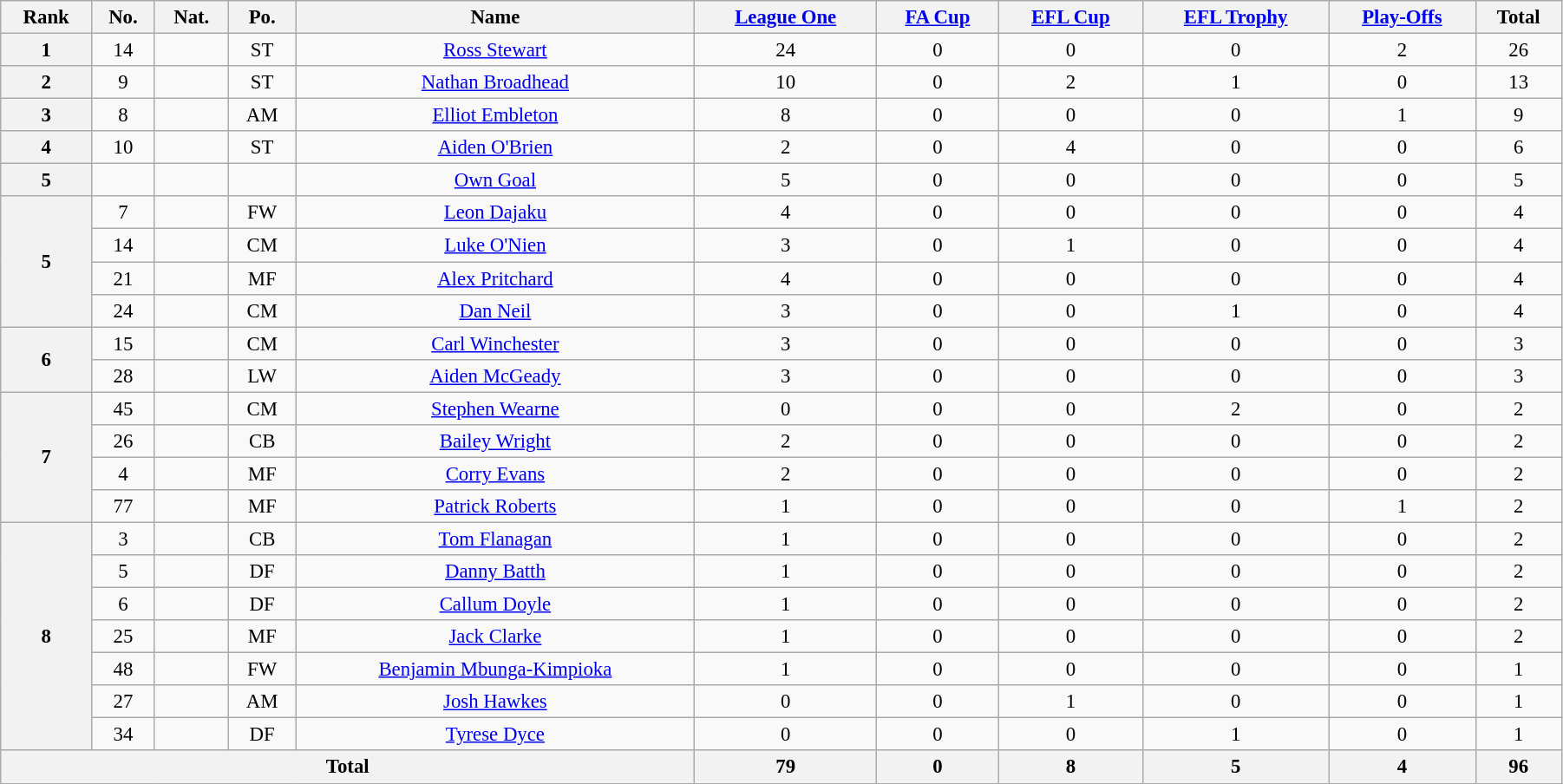<table class="wikitable" style="text-align:center; font-size:95%; width:95%;">
<tr>
<th>Rank</th>
<th>No.</th>
<th>Nat.</th>
<th>Po.</th>
<th>Name</th>
<th><a href='#'>League One</a></th>
<th><a href='#'>FA Cup</a></th>
<th><a href='#'>EFL Cup</a></th>
<th><a href='#'>EFL Trophy</a></th>
<th><a href='#'>Play-Offs</a></th>
<th>Total</th>
</tr>
<tr>
<th rowspan=1>1</th>
<td>14</td>
<td></td>
<td>ST</td>
<td><a href='#'>Ross Stewart</a></td>
<td>24</td>
<td>0</td>
<td>0</td>
<td>0</td>
<td>2</td>
<td>26</td>
</tr>
<tr>
<th rowspan=1>2</th>
<td>9</td>
<td></td>
<td>ST</td>
<td><a href='#'>Nathan Broadhead</a></td>
<td>10</td>
<td>0</td>
<td>2</td>
<td>1</td>
<td>0</td>
<td>13</td>
</tr>
<tr>
<th rowspan=1>3</th>
<td>8</td>
<td></td>
<td>AM</td>
<td><a href='#'>Elliot Embleton</a></td>
<td>8</td>
<td>0</td>
<td>0</td>
<td>0</td>
<td>1</td>
<td>9</td>
</tr>
<tr>
<th rowspan=1>4</th>
<td>10</td>
<td></td>
<td>ST</td>
<td><a href='#'>Aiden O'Brien</a></td>
<td>2</td>
<td>0</td>
<td>4</td>
<td>0</td>
<td>0</td>
<td>6</td>
</tr>
<tr>
<th rowspan=1>5</th>
<td></td>
<td></td>
<td></td>
<td><a href='#'>Own Goal</a></td>
<td>5</td>
<td>0</td>
<td>0</td>
<td>0</td>
<td>0</td>
<td>5</td>
</tr>
<tr>
<th rowspan=4>5</th>
<td>7</td>
<td></td>
<td>FW</td>
<td><a href='#'>Leon Dajaku</a></td>
<td>4</td>
<td>0</td>
<td>0</td>
<td>0</td>
<td>0</td>
<td>4</td>
</tr>
<tr>
<td>14</td>
<td></td>
<td>CM</td>
<td><a href='#'>Luke O'Nien</a></td>
<td>3</td>
<td>0</td>
<td>1</td>
<td>0</td>
<td>0</td>
<td>4</td>
</tr>
<tr>
<td>21</td>
<td></td>
<td>MF</td>
<td><a href='#'>Alex Pritchard</a></td>
<td>4</td>
<td>0</td>
<td>0</td>
<td>0</td>
<td>0</td>
<td>4</td>
</tr>
<tr>
<td>24</td>
<td></td>
<td>CM</td>
<td><a href='#'>Dan Neil</a></td>
<td>3</td>
<td>0</td>
<td>0</td>
<td>1</td>
<td>0</td>
<td>4</td>
</tr>
<tr>
<th rowspan=2>6</th>
<td>15</td>
<td></td>
<td>CM</td>
<td><a href='#'>Carl Winchester</a></td>
<td>3</td>
<td>0</td>
<td>0</td>
<td>0</td>
<td>0</td>
<td>3</td>
</tr>
<tr>
<td>28</td>
<td></td>
<td>LW</td>
<td><a href='#'>Aiden McGeady</a></td>
<td>3</td>
<td>0</td>
<td>0</td>
<td>0</td>
<td>0</td>
<td>3</td>
</tr>
<tr>
<th rowspan=4>7</th>
<td>45</td>
<td></td>
<td>CM</td>
<td><a href='#'>Stephen Wearne</a></td>
<td>0</td>
<td>0</td>
<td>0</td>
<td>2</td>
<td>0</td>
<td>2</td>
</tr>
<tr>
<td>26</td>
<td></td>
<td>CB</td>
<td><a href='#'>Bailey Wright</a></td>
<td>2</td>
<td>0</td>
<td>0</td>
<td>0</td>
<td>0</td>
<td>2</td>
</tr>
<tr>
<td>4</td>
<td></td>
<td>MF</td>
<td><a href='#'>Corry Evans</a></td>
<td>2</td>
<td>0</td>
<td>0</td>
<td>0</td>
<td>0</td>
<td>2</td>
</tr>
<tr>
<td>77</td>
<td></td>
<td>MF</td>
<td><a href='#'>Patrick Roberts</a></td>
<td>1</td>
<td>0</td>
<td>0</td>
<td>0</td>
<td>1</td>
<td>2</td>
</tr>
<tr>
<th rowspan=7>8</th>
<td>3</td>
<td></td>
<td>CB</td>
<td><a href='#'>Tom Flanagan</a></td>
<td>1</td>
<td>0</td>
<td>0</td>
<td>0</td>
<td>0</td>
<td>2</td>
</tr>
<tr>
<td>5</td>
<td></td>
<td>DF</td>
<td><a href='#'>Danny Batth</a></td>
<td>1</td>
<td>0</td>
<td>0</td>
<td>0</td>
<td>0</td>
<td>2</td>
</tr>
<tr>
<td>6</td>
<td></td>
<td>DF</td>
<td><a href='#'>Callum Doyle</a></td>
<td>1</td>
<td>0</td>
<td>0</td>
<td>0</td>
<td>0</td>
<td>2</td>
</tr>
<tr>
<td>25</td>
<td></td>
<td>MF</td>
<td><a href='#'>Jack Clarke</a></td>
<td>1</td>
<td>0</td>
<td>0</td>
<td>0</td>
<td>0</td>
<td>2</td>
</tr>
<tr>
<td>48</td>
<td></td>
<td>FW</td>
<td><a href='#'>Benjamin Mbunga-Kimpioka</a></td>
<td>1</td>
<td>0</td>
<td>0</td>
<td>0</td>
<td>0</td>
<td>1</td>
</tr>
<tr>
<td>27</td>
<td></td>
<td>AM</td>
<td><a href='#'>Josh Hawkes</a></td>
<td>0</td>
<td>0</td>
<td>1</td>
<td>0</td>
<td>0</td>
<td>1</td>
</tr>
<tr>
<td>34</td>
<td></td>
<td>DF</td>
<td><a href='#'>Tyrese Dyce</a></td>
<td>0</td>
<td>0</td>
<td>0</td>
<td>1</td>
<td>0</td>
<td>1</td>
</tr>
<tr>
<th colspan=5>Total</th>
<th>79</th>
<th>0</th>
<th>8</th>
<th>5</th>
<th>4</th>
<th>96</th>
</tr>
</table>
